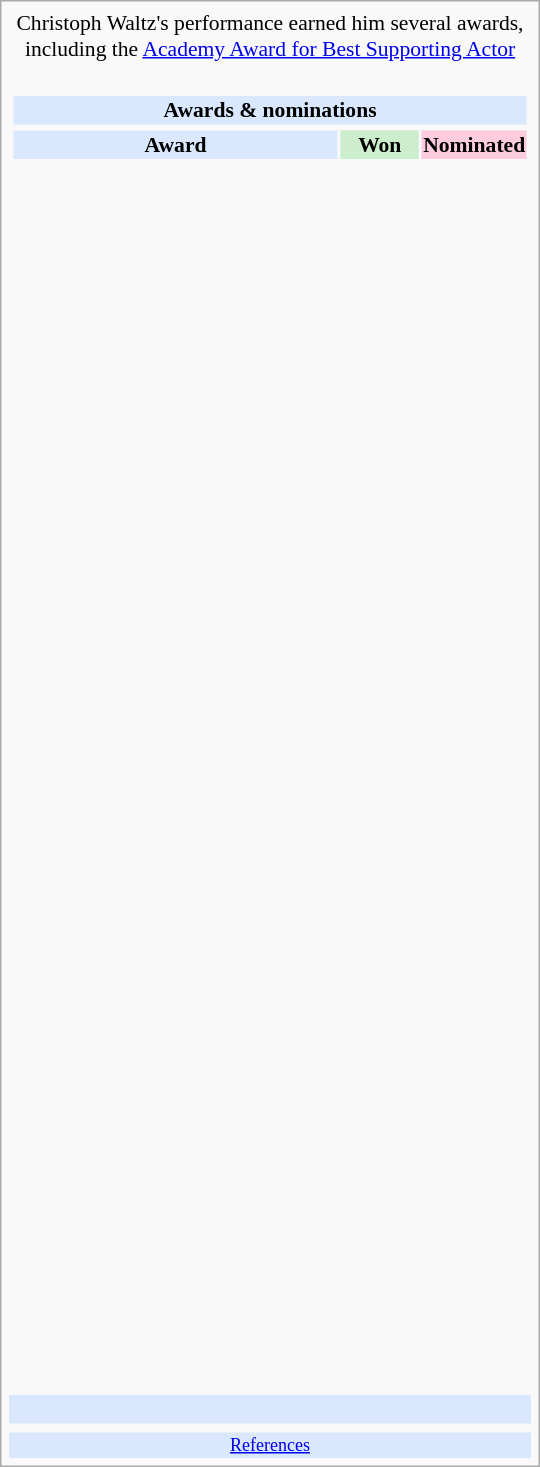<table class="infobox" style="width: 25em; text-align: left; font-size: 90%; vertical-align: middle;">
<tr>
<td colspan="3" style="text-align:center;">Christoph Waltz's performance earned him several awards, including the <a href='#'>Academy Award for Best Supporting Actor</a></td>
</tr>
<tr>
<td colspan=3><br><table class="collapsible collapsed" width=100%>
<tr>
<th colspan=3 style="background-color: #D9E8FF; text-align: center;">Awards & nominations</th>
</tr>
<tr>
</tr>
<tr style="background:#d9e8ff; text-align:center;">
<td style="text-align:center;"><strong>Award</strong></td>
<td style="text-align:center; background:#cec; text-size:0.9em; width:50px;"><strong>Won</strong></td>
<td style="text-align:center; background:#fcd; text-size:0.9em; width:50px;"><strong>Nominated</strong></td>
</tr>
<tr>
<td style="text-align:center;"><br></td>
<td></td>
<td></td>
</tr>
<tr>
<td style="text-align:center;"><br></td>
<td></td>
<td></td>
</tr>
<tr>
<td style="text-align:center;"><br></td>
<td></td>
<td></td>
</tr>
<tr>
<td style="text-align:center;"><br></td>
<td></td>
<td></td>
</tr>
<tr>
<td style="text-align:center;"><br></td>
<td></td>
<td></td>
</tr>
<tr>
<td style="text-align:center;"><br></td>
<td></td>
<td></td>
</tr>
<tr>
<td style="text-align:center;"><br></td>
<td></td>
<td></td>
</tr>
<tr>
<td style="text-align:center;"><br></td>
<td></td>
<td></td>
</tr>
<tr>
<td style="text-align:center;"><br></td>
<td></td>
<td></td>
</tr>
<tr>
<td style="text-align:center;"><br></td>
<td></td>
<td></td>
</tr>
<tr>
<td style="text-align:center;"><br></td>
<td></td>
<td></td>
</tr>
<tr>
<td style="text-align:center;"><br></td>
<td></td>
<td></td>
</tr>
<tr>
<td style="text-align:center;"><br></td>
<td></td>
<td></td>
</tr>
<tr>
<td style="text-align:center;"><br></td>
<td></td>
<td></td>
</tr>
<tr>
<td style="text-align:center;"><br></td>
<td></td>
<td></td>
</tr>
<tr>
<td style="text-align:center;"><br></td>
<td></td>
<td></td>
</tr>
<tr>
<td style="text-align:center;"><br></td>
<td></td>
<td></td>
</tr>
<tr>
<td style="text-align:center;"><br></td>
<td></td>
<td></td>
</tr>
<tr>
<td style="text-align:center;"><br></td>
<td></td>
<td></td>
</tr>
<tr>
<td style="text-align:center;"><br></td>
<td></td>
<td></td>
</tr>
<tr>
<td style="text-align:center;"><br></td>
<td></td>
<td></td>
</tr>
<tr>
<td style="text-align:center;"><br></td>
<td></td>
<td></td>
</tr>
<tr>
<td style="text-align:center;"><br></td>
<td></td>
<td></td>
</tr>
<tr>
<td style="text-align:center;"><br></td>
<td></td>
<td></td>
</tr>
<tr>
<td style="text-align:center;"><br></td>
<td></td>
<td></td>
</tr>
<tr>
<td style="text-align:center;"><br></td>
<td></td>
<td></td>
</tr>
<tr>
<td style="text-align:center;"><br></td>
<td></td>
<td></td>
</tr>
<tr>
<td style="text-align:center;"><br></td>
<td></td>
<td></td>
</tr>
<tr>
<td style="text-align:center;"><br></td>
<td></td>
<td></td>
</tr>
<tr>
<td style="text-align:center;"><br></td>
<td></td>
<td></td>
</tr>
<tr>
<td style="text-align:center;"><br></td>
<td></td>
<td></td>
</tr>
<tr>
<td style="text-align:center;"><br></td>
<td></td>
<td></td>
</tr>
<tr>
<td style="text-align:center;"><br></td>
<td></td>
<td></td>
</tr>
<tr>
<td style="text-align:center;"><br></td>
<td></td>
<td></td>
</tr>
<tr>
<td style="text-align:center;"><br></td>
<td></td>
<td></td>
</tr>
<tr>
<td style="text-align:center;"><br></td>
<td></td>
<td></td>
</tr>
<tr>
<td style="text-align:center;"><br></td>
<td></td>
<td></td>
</tr>
<tr>
<td style="text-align:center;"><br></td>
<td></td>
<td></td>
</tr>
<tr>
<td style="text-align:center;"><br></td>
<td></td>
<td></td>
</tr>
</table>
</td>
</tr>
<tr style="background:#d9e8ff;">
<td style="text-align:center;" colspan="3"><br></td>
</tr>
<tr>
<td></td>
<td></td>
<td></td>
</tr>
<tr style="background:#d9e8ff;">
<td colspan="3" style="font-size: smaller; text-align:center;"><a href='#'>References</a></td>
</tr>
</table>
